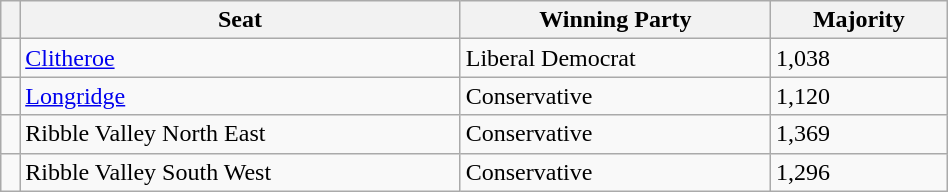<table class="wikitable" style="right; width:50%">
<tr>
<th></th>
<th>Seat</th>
<th>Winning Party</th>
<th>Majority</th>
</tr>
<tr>
<td></td>
<td><a href='#'>Clitheroe</a></td>
<td>Liberal Democrat</td>
<td>1,038</td>
</tr>
<tr>
<td></td>
<td><a href='#'>Longridge</a></td>
<td>Conservative</td>
<td>1,120</td>
</tr>
<tr>
<td></td>
<td>Ribble Valley North East</td>
<td>Conservative</td>
<td>1,369</td>
</tr>
<tr>
<td></td>
<td>Ribble Valley South West</td>
<td>Conservative</td>
<td>1,296</td>
</tr>
</table>
